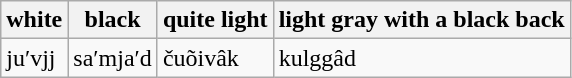<table class="wikitable">
<tr>
<th>white</th>
<th>black</th>
<th>quite light</th>
<th>light gray with a black back</th>
</tr>
<tr>
<td>ju′vjj</td>
<td>sa′mja′d</td>
<td>čuõivâk</td>
<td>kulggâd</td>
</tr>
</table>
